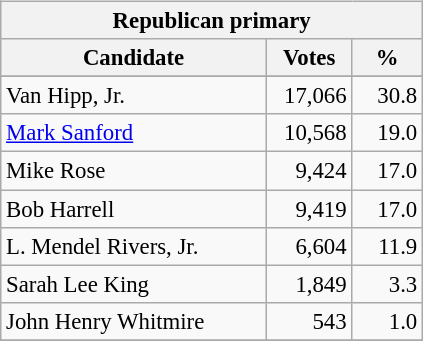<table class="wikitable" align="left" style="margin: 1em 1em 1em 0; font-size: 95%;">
<tr>
<th colspan="3">Republican primary</th>
</tr>
<tr>
<th colspan="1" style="width: 170px">Candidate</th>
<th style="width: 50px">Votes</th>
<th style="width: 40px">%</th>
</tr>
<tr>
</tr>
<tr>
<td>Van Hipp, Jr.</td>
<td align="right">17,066</td>
<td align="right">30.8</td>
</tr>
<tr>
<td><a href='#'>Mark Sanford</a></td>
<td align="right">10,568</td>
<td align="right">19.0</td>
</tr>
<tr>
<td>Mike Rose</td>
<td align="right">9,424</td>
<td align="right">17.0</td>
</tr>
<tr>
<td>Bob Harrell</td>
<td align="right">9,419</td>
<td align="right">17.0</td>
</tr>
<tr>
<td>L. Mendel Rivers, Jr.</td>
<td align="right">6,604</td>
<td align="right">11.9</td>
</tr>
<tr>
<td>Sarah Lee King</td>
<td align="right">1,849</td>
<td align="right">3.3</td>
</tr>
<tr>
<td>John Henry Whitmire</td>
<td align="right">543</td>
<td align="right">1.0</td>
</tr>
<tr>
</tr>
</table>
